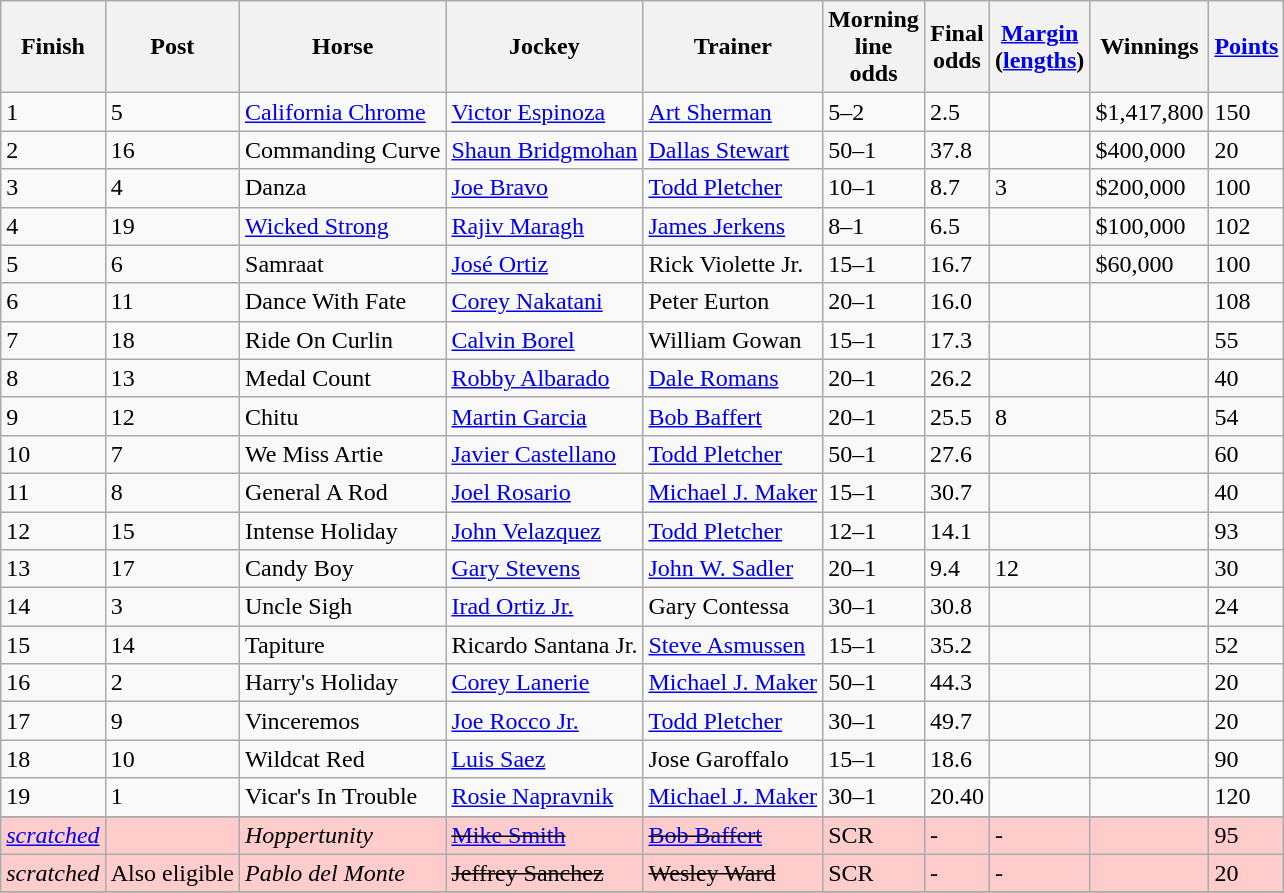<table class="sortable wikitable">
<tr>
<th scope="col">Finish</th>
<th scope="col">Post</th>
<th scope="col">Horse</th>
<th scope="col">Jockey</th>
<th scope="col">Trainer</th>
<th scope="col" class="unsortable">Morning<br>line<br>odds</th>
<th scope="col">Final<br>odds</th>
<th scope="col"><a href='#'>Margin</a><br>(<a href='#'>lengths</a>)</th>
<th scope="col">Winnings</th>
<th scope="col"><a href='#'>Points</a></th>
</tr>
<tr>
<td>1</td>
<td>5</td>
<td><a href='#'>California Chrome</a></td>
<td><a href='#'>Victor Espinoza</a></td>
<td><a href='#'>Art Sherman</a></td>
<td>5–2</td>
<td>2.5</td>
<td></td>
<td>$1,417,800</td>
<td>150</td>
</tr>
<tr>
<td>2</td>
<td>16</td>
<td>Commanding Curve</td>
<td><a href='#'>Shaun Bridgmohan</a></td>
<td><a href='#'>Dallas Stewart</a></td>
<td>50–1</td>
<td>37.8</td>
<td></td>
<td>$400,000</td>
<td>20</td>
</tr>
<tr>
<td>3</td>
<td>4</td>
<td>Danza</td>
<td><a href='#'>Joe Bravo</a></td>
<td><a href='#'>Todd Pletcher</a></td>
<td>10–1</td>
<td>8.7</td>
<td>3</td>
<td>$200,000</td>
<td>100</td>
</tr>
<tr>
<td>4</td>
<td>19</td>
<td><a href='#'>Wicked Strong</a></td>
<td><a href='#'>Rajiv Maragh</a></td>
<td><a href='#'>James Jerkens</a></td>
<td>8–1</td>
<td>6.5</td>
<td></td>
<td>$100,000</td>
<td>102</td>
</tr>
<tr>
<td>5</td>
<td>6</td>
<td>Samraat</td>
<td><a href='#'>José Ortiz</a></td>
<td>Rick Violette Jr.</td>
<td>15–1</td>
<td>16.7</td>
<td></td>
<td>$60,000</td>
<td>100</td>
</tr>
<tr>
<td>6</td>
<td>11</td>
<td>Dance With Fate</td>
<td><a href='#'>Corey Nakatani</a></td>
<td>Peter Eurton</td>
<td>20–1</td>
<td>16.0</td>
<td></td>
<td></td>
<td>108</td>
</tr>
<tr>
<td>7</td>
<td>18</td>
<td>Ride On Curlin</td>
<td><a href='#'>Calvin Borel</a></td>
<td>William Gowan</td>
<td>15–1</td>
<td>17.3</td>
<td></td>
<td></td>
<td>55</td>
</tr>
<tr>
<td>8</td>
<td>13</td>
<td>Medal Count</td>
<td><a href='#'>Robby Albarado</a></td>
<td><a href='#'>Dale Romans</a></td>
<td>20–1</td>
<td>26.2</td>
<td></td>
<td></td>
<td>40</td>
</tr>
<tr>
<td>9</td>
<td>12</td>
<td>Chitu</td>
<td><a href='#'>Martin Garcia</a></td>
<td><a href='#'>Bob Baffert</a></td>
<td>20–1</td>
<td>25.5</td>
<td>8</td>
<td></td>
<td>54</td>
</tr>
<tr>
<td>10</td>
<td>7</td>
<td>We Miss Artie</td>
<td><a href='#'>Javier Castellano</a></td>
<td><a href='#'>Todd Pletcher</a></td>
<td>50–1</td>
<td>27.6</td>
<td></td>
<td></td>
<td>60</td>
</tr>
<tr>
<td>11</td>
<td>8</td>
<td>General A Rod</td>
<td><a href='#'>Joel Rosario</a></td>
<td><a href='#'>Michael J. Maker</a></td>
<td>15–1</td>
<td>30.7</td>
<td></td>
<td></td>
<td>40</td>
</tr>
<tr>
<td>12</td>
<td>15</td>
<td>Intense Holiday</td>
<td><a href='#'>John Velazquez</a></td>
<td><a href='#'>Todd Pletcher</a></td>
<td>12–1</td>
<td>14.1</td>
<td></td>
<td></td>
<td>93</td>
</tr>
<tr>
<td>13</td>
<td>17</td>
<td>Candy Boy</td>
<td><a href='#'>Gary Stevens</a></td>
<td><a href='#'>John W. Sadler</a></td>
<td>20–1</td>
<td>9.4</td>
<td>12</td>
<td></td>
<td>30</td>
</tr>
<tr>
<td>14</td>
<td>3</td>
<td>Uncle Sigh</td>
<td><a href='#'>Irad Ortiz Jr.</a></td>
<td>Gary Contessa</td>
<td>30–1</td>
<td>30.8</td>
<td></td>
<td></td>
<td>24</td>
</tr>
<tr>
<td>15</td>
<td>14</td>
<td>Tapiture</td>
<td>Ricardo Santana Jr.</td>
<td><a href='#'>Steve Asmussen</a></td>
<td>15–1</td>
<td>35.2</td>
<td></td>
<td></td>
<td>52</td>
</tr>
<tr>
<td>16</td>
<td>2</td>
<td>Harry's Holiday</td>
<td><a href='#'>Corey Lanerie</a></td>
<td><a href='#'>Michael J. Maker</a></td>
<td>50–1</td>
<td>44.3</td>
<td></td>
<td></td>
<td>20</td>
</tr>
<tr>
<td>17</td>
<td>9</td>
<td>Vinceremos</td>
<td><a href='#'>Joe Rocco Jr.</a></td>
<td><a href='#'>Todd Pletcher</a></td>
<td>30–1</td>
<td>49.7</td>
<td></td>
<td></td>
<td>20</td>
</tr>
<tr>
<td>18</td>
<td>10</td>
<td>Wildcat Red</td>
<td><a href='#'>Luis Saez</a></td>
<td>Jose Garoffalo</td>
<td>15–1</td>
<td>18.6</td>
<td></td>
<td></td>
<td>90</td>
</tr>
<tr>
<td>19</td>
<td>1</td>
<td>Vicar's In Trouble</td>
<td><a href='#'>Rosie Napravnik</a></td>
<td><a href='#'>Michael J. Maker</a></td>
<td>30–1</td>
<td>20.40</td>
<td></td>
<td></td>
<td>120</td>
</tr>
<tr>
</tr>
<tr bgcolor=#FFCCCC>
<td><em><a href='#'>scratched</a></em></td>
<td></td>
<td><em>Hoppertunity</em></td>
<td><s><a href='#'>Mike Smith</a></s></td>
<td><s><a href='#'>Bob Baffert</a></s></td>
<td>SCR</td>
<td>-</td>
<td>-</td>
<td></td>
<td>95</td>
</tr>
<tr bgcolor=#FFCCCC>
<td><em>scratched</em></td>
<td>Also eligible</td>
<td><em>Pablo del Monte</em></td>
<td><s>Jeffrey Sanchez</s></td>
<td><s>Wesley Ward</s></td>
<td>SCR</td>
<td>-</td>
<td>-</td>
<td></td>
<td>20</td>
</tr>
<tr>
</tr>
</table>
